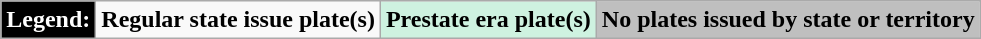<table class="wikitable">
<tr>
<td style="background: black; color: white;"><strong>Legend:</strong></td>
<td><strong>Regular state issue plate(s)</strong></td>
<td style="background:#CEF2E0";><strong>Prestate era plate(s)</strong></td>
<td style="background:#BFBFBF";><strong>No plates issued by state or territory</strong></td>
</tr>
</table>
